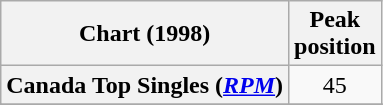<table class="wikitable sortable plainrowheaders" style="text-align:center">
<tr>
<th scope="col">Chart (1998)</th>
<th scope="col">Peak<br>position</th>
</tr>
<tr>
<th scope="row">Canada Top Singles (<em><a href='#'>RPM</a></em>)</th>
<td>45</td>
</tr>
<tr>
</tr>
<tr>
</tr>
<tr>
</tr>
<tr>
</tr>
<tr>
</tr>
</table>
